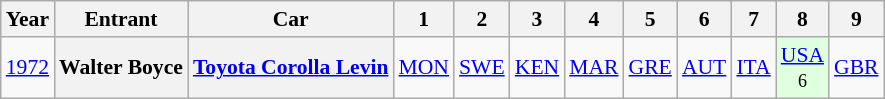<table class="wikitable" style="text-align:center; font-size:90%;">
<tr>
<th>Year</th>
<th>Entrant</th>
<th>Car</th>
<th>1</th>
<th>2</th>
<th>3</th>
<th>4</th>
<th>5</th>
<th>6</th>
<th>7</th>
<th>8</th>
<th>9</th>
</tr>
<tr>
<td><a href='#'>1972</a></td>
<th>Walter Boyce</th>
<th><a href='#'>Toyota Corolla Levin</a></th>
<td><a href='#'>MON</a></td>
<td><a href='#'>SWE</a></td>
<td><a href='#'>KEN</a></td>
<td><a href='#'>MAR</a></td>
<td><a href='#'>GRE</a></td>
<td><a href='#'>AUT</a></td>
<td><a href='#'>ITA</a></td>
<td style="background:#DFFFDF;"><a href='#'>USA</a><br><small>6</small></td>
<td><a href='#'>GBR</a></td>
</tr>
</table>
